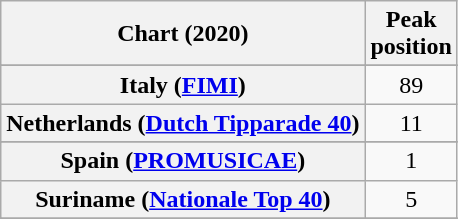<table class="wikitable sortable plainrowheaders" style="text-align:center">
<tr>
<th scope="col">Chart (2020)</th>
<th scope="col">Peak<br>position</th>
</tr>
<tr>
</tr>
<tr>
</tr>
<tr>
<th scope="row">Italy (<a href='#'>FIMI</a>)</th>
<td>89</td>
</tr>
<tr>
<th scope="row">Netherlands (<a href='#'>Dutch Tipparade 40</a>)</th>
<td>11</td>
</tr>
<tr>
</tr>
<tr>
</tr>
<tr>
<th scope="row">Spain (<a href='#'>PROMUSICAE</a>)</th>
<td>1</td>
</tr>
<tr>
<th scope="row">Suriname (<a href='#'>Nationale Top 40</a>)</th>
<td>5</td>
</tr>
<tr>
</tr>
<tr>
</tr>
<tr>
</tr>
<tr>
</tr>
<tr>
</tr>
<tr>
</tr>
</table>
